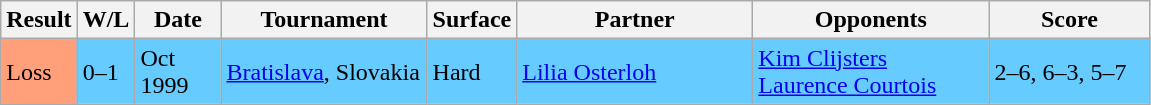<table class="sortable wikitable">
<tr>
<th>Result</th>
<th style="width:28px" class="unsortable">W/L</th>
<th style="width:50px">Date</th>
<th style="width:130px">Tournament</th>
<th style="width:50px">Surface</th>
<th style="width:150px">Partner</th>
<th style="width:150px">Opponents</th>
<th style="width:100px" class="unsortable">Score</th>
</tr>
<tr style="background:#66ccff;">
<td style="background:#ffa07a;">Loss</td>
<td>0–1</td>
<td>Oct 1999</td>
<td><a href='#'>Bratislava</a>, Slovakia</td>
<td>Hard</td>
<td> <a href='#'>Lilia Osterloh</a></td>
<td> <a href='#'>Kim Clijsters</a> <br>  <a href='#'>Laurence Courtois</a></td>
<td>2–6, 6–3, 5–7</td>
</tr>
</table>
